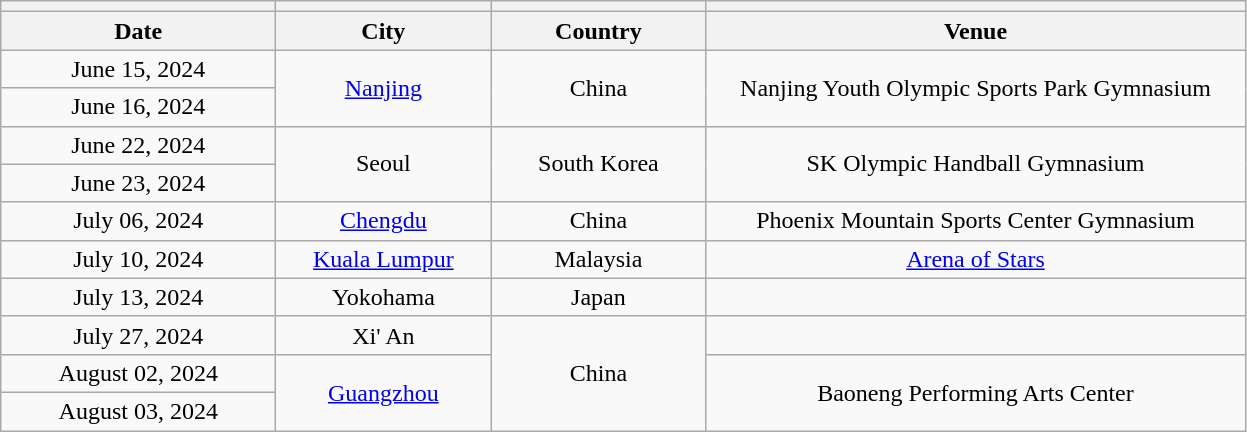<table class="wikitable" style="text-align:center;">
<tr>
<th></th>
<th></th>
<th></th>
<th></th>
</tr>
<tr>
<th scope="col" style="width:11em;">Date</th>
<th scope="col" style="width:8.5em;">City</th>
<th scope="col" style="width:8.5em;">Country</th>
<th scope="col" style="width:22em;">Venue</th>
</tr>
<tr>
<td>June 15, 2024</td>
<td rowspan="2"><a href='#'>Nanjing</a></td>
<td rowspan="2">China</td>
<td rowspan="2">Nanjing Youth Olympic Sports Park Gymnasium</td>
</tr>
<tr>
<td>June 16, 2024</td>
</tr>
<tr>
<td>June 22, 2024</td>
<td rowspan="2">Seoul</td>
<td rowspan="2">South Korea</td>
<td rowspan="2">SK Olympic Handball Gymnasium</td>
</tr>
<tr>
<td>June 23, 2024</td>
</tr>
<tr>
<td>July 06, 2024</td>
<td><a href='#'>Chengdu</a></td>
<td>China</td>
<td>Phoenix Mountain Sports Center Gymnasium</td>
</tr>
<tr>
<td>July 10, 2024</td>
<td><a href='#'>Kuala Lumpur</a></td>
<td>Malaysia</td>
<td><a href='#'>Arena of Stars</a></td>
</tr>
<tr>
<td>July 13, 2024</td>
<td>Yokohama</td>
<td>Japan</td>
<td></td>
</tr>
<tr>
<td>July 27, 2024</td>
<td>Xi' An</td>
<td rowspan="3">China</td>
<td></td>
</tr>
<tr>
<td>August 02, 2024</td>
<td rowspan="2"><a href='#'>Guangzhou</a></td>
<td rowspan="2">Baoneng Performing Arts Center</td>
</tr>
<tr>
<td>August 03, 2024</td>
</tr>
</table>
